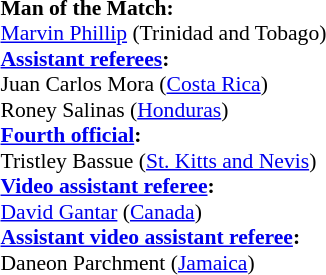<table width=50% style="font-size:90%">
<tr>
<td><br><strong>Man of the Match:</strong>
<br><a href='#'>Marvin Phillip</a> (Trinidad and Tobago)<br><strong><a href='#'>Assistant referees</a>:</strong>
<br>Juan Carlos Mora (<a href='#'>Costa Rica</a>)
<br>Roney Salinas (<a href='#'>Honduras</a>)
<br><strong><a href='#'>Fourth official</a>:</strong>
<br>Tristley Bassue (<a href='#'>St. Kitts and Nevis</a>)
<br><strong><a href='#'>Video assistant referee</a>:</strong>
<br><a href='#'>David Gantar</a> (<a href='#'>Canada</a>)
<br><strong><a href='#'>Assistant video assistant referee</a>:</strong>
<br>Daneon Parchment (<a href='#'>Jamaica</a>)</td>
</tr>
</table>
